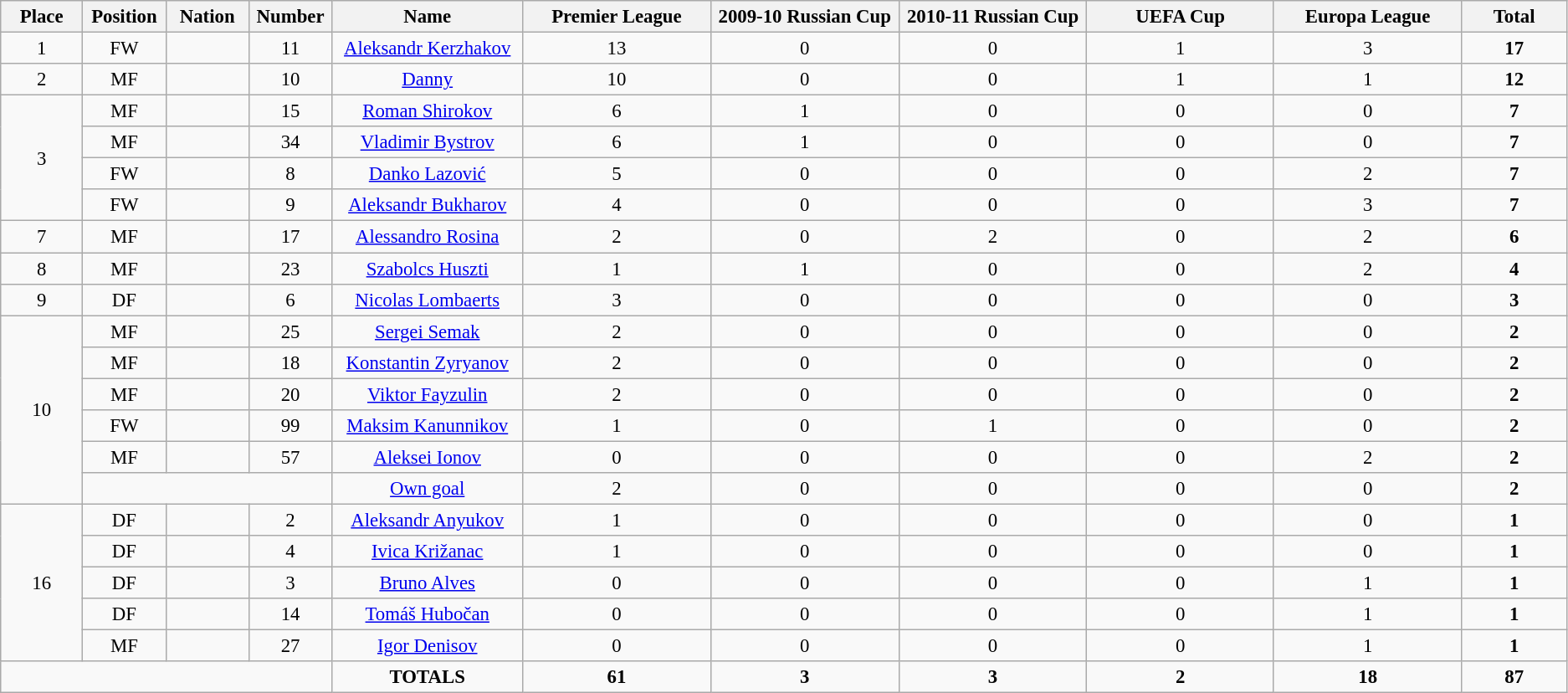<table class="wikitable" style="font-size: 95%; text-align: center;">
<tr>
<th width=60>Place</th>
<th width=60>Position</th>
<th width=60>Nation</th>
<th width=60>Number</th>
<th width=150>Name</th>
<th width=150>Premier League</th>
<th width=150>2009-10 Russian Cup</th>
<th width=150>2010-11 Russian Cup</th>
<th width=150>UEFA Cup</th>
<th width=150>Europa League</th>
<th width=80><strong>Total</strong></th>
</tr>
<tr>
<td>1</td>
<td>FW</td>
<td></td>
<td>11</td>
<td><a href='#'>Aleksandr Kerzhakov</a></td>
<td>13</td>
<td>0</td>
<td>0</td>
<td>1</td>
<td>3</td>
<td><strong>17</strong></td>
</tr>
<tr>
<td>2</td>
<td>MF</td>
<td></td>
<td>10</td>
<td><a href='#'>Danny</a></td>
<td>10</td>
<td>0</td>
<td>0</td>
<td>1</td>
<td>1</td>
<td><strong>12</strong></td>
</tr>
<tr>
<td rowspan="4">3</td>
<td>MF</td>
<td></td>
<td>15</td>
<td><a href='#'>Roman Shirokov</a></td>
<td>6</td>
<td>1</td>
<td>0</td>
<td>0</td>
<td>0</td>
<td><strong>7</strong></td>
</tr>
<tr>
<td>MF</td>
<td></td>
<td>34</td>
<td><a href='#'>Vladimir Bystrov</a></td>
<td>6</td>
<td>1</td>
<td>0</td>
<td>0</td>
<td>0</td>
<td><strong>7</strong></td>
</tr>
<tr>
<td>FW</td>
<td></td>
<td>8</td>
<td><a href='#'>Danko Lazović</a></td>
<td>5</td>
<td>0</td>
<td>0</td>
<td>0</td>
<td>2</td>
<td><strong>7</strong></td>
</tr>
<tr>
<td>FW</td>
<td></td>
<td>9</td>
<td><a href='#'>Aleksandr Bukharov</a></td>
<td>4</td>
<td>0</td>
<td>0</td>
<td>0</td>
<td>3</td>
<td><strong>7</strong></td>
</tr>
<tr>
<td>7</td>
<td>MF</td>
<td></td>
<td>17</td>
<td><a href='#'>Alessandro Rosina</a></td>
<td>2</td>
<td>0</td>
<td>2</td>
<td>0</td>
<td>2</td>
<td><strong>6</strong></td>
</tr>
<tr>
<td>8</td>
<td>MF</td>
<td></td>
<td>23</td>
<td><a href='#'>Szabolcs Huszti</a></td>
<td>1</td>
<td>1</td>
<td>0</td>
<td>0</td>
<td>2</td>
<td><strong>4</strong></td>
</tr>
<tr>
<td>9</td>
<td>DF</td>
<td></td>
<td>6</td>
<td><a href='#'>Nicolas Lombaerts</a></td>
<td>3</td>
<td>0</td>
<td>0</td>
<td>0</td>
<td>0</td>
<td><strong>3</strong></td>
</tr>
<tr>
<td rowspan="6">10</td>
<td>MF</td>
<td></td>
<td>25</td>
<td><a href='#'>Sergei Semak</a></td>
<td>2</td>
<td>0</td>
<td>0</td>
<td>0</td>
<td>0</td>
<td><strong>2</strong></td>
</tr>
<tr>
<td>MF</td>
<td></td>
<td>18</td>
<td><a href='#'>Konstantin Zyryanov</a></td>
<td>2</td>
<td>0</td>
<td>0</td>
<td>0</td>
<td>0</td>
<td><strong>2</strong></td>
</tr>
<tr>
<td>MF</td>
<td></td>
<td>20</td>
<td><a href='#'>Viktor Fayzulin</a></td>
<td>2</td>
<td>0</td>
<td>0</td>
<td>0</td>
<td>0</td>
<td><strong>2</strong></td>
</tr>
<tr>
<td>FW</td>
<td></td>
<td>99</td>
<td><a href='#'>Maksim Kanunnikov</a></td>
<td>1</td>
<td>0</td>
<td>1</td>
<td>0</td>
<td>0</td>
<td><strong>2</strong></td>
</tr>
<tr>
<td>MF</td>
<td></td>
<td>57</td>
<td><a href='#'>Aleksei Ionov</a></td>
<td>0</td>
<td>0</td>
<td>0</td>
<td>0</td>
<td>2</td>
<td><strong>2</strong></td>
</tr>
<tr>
<td colspan="3"></td>
<td><a href='#'>Own goal</a></td>
<td>2</td>
<td>0</td>
<td>0</td>
<td>0</td>
<td>0</td>
<td><strong>2</strong></td>
</tr>
<tr>
<td rowspan="5">16</td>
<td>DF</td>
<td></td>
<td>2</td>
<td><a href='#'>Aleksandr Anyukov</a></td>
<td>1</td>
<td>0</td>
<td>0</td>
<td>0</td>
<td>0</td>
<td><strong>1</strong></td>
</tr>
<tr>
<td>DF</td>
<td></td>
<td>4</td>
<td><a href='#'>Ivica Križanac</a></td>
<td>1</td>
<td>0</td>
<td>0</td>
<td>0</td>
<td>0</td>
<td><strong>1</strong></td>
</tr>
<tr>
<td>DF</td>
<td></td>
<td>3</td>
<td><a href='#'>Bruno Alves</a></td>
<td>0</td>
<td>0</td>
<td>0</td>
<td>0</td>
<td>1</td>
<td><strong>1</strong></td>
</tr>
<tr>
<td>DF</td>
<td></td>
<td>14</td>
<td><a href='#'>Tomáš Hubočan</a></td>
<td>0</td>
<td>0</td>
<td>0</td>
<td>0</td>
<td>1</td>
<td><strong>1</strong></td>
</tr>
<tr>
<td>MF</td>
<td></td>
<td>27</td>
<td><a href='#'>Igor Denisov</a></td>
<td>0</td>
<td>0</td>
<td>0</td>
<td>0</td>
<td>1</td>
<td><strong>1</strong></td>
</tr>
<tr>
<td colspan="4"></td>
<td><strong>TOTALS</strong></td>
<td><strong>61</strong></td>
<td><strong>3</strong></td>
<td><strong>3</strong></td>
<td><strong>2</strong></td>
<td><strong>18</strong></td>
<td><strong>87</strong></td>
</tr>
</table>
